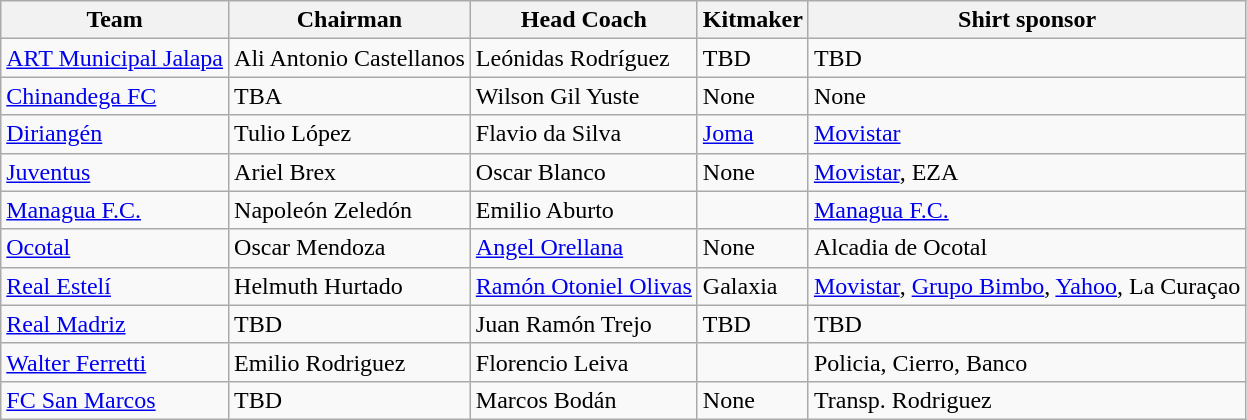<table class="wikitable sortable" style="text-align: left;">
<tr>
<th>Team</th>
<th>Chairman</th>
<th>Head Coach</th>
<th>Kitmaker</th>
<th>Shirt sponsor</th>
</tr>
<tr>
<td><a href='#'>ART Municipal Jalapa</a></td>
<td> Ali Antonio Castellanos</td>
<td> Leónidas Rodríguez</td>
<td>TBD</td>
<td>TBD</td>
</tr>
<tr>
<td><a href='#'>Chinandega FC</a></td>
<td> TBA</td>
<td> Wilson Gil Yuste</td>
<td>None</td>
<td>None</td>
</tr>
<tr>
<td><a href='#'>Diriangén</a></td>
<td> Tulio López</td>
<td> Flavio da Silva</td>
<td><a href='#'>Joma</a></td>
<td><a href='#'>Movistar</a></td>
</tr>
<tr>
<td><a href='#'>Juventus</a></td>
<td> Ariel Brex</td>
<td> Oscar Blanco</td>
<td>None</td>
<td><a href='#'>Movistar</a>, EZA</td>
</tr>
<tr>
<td><a href='#'>Managua F.C.</a></td>
<td> Napoleón Zeledón</td>
<td> Emilio Aburto</td>
<td></td>
<td><a href='#'>Managua F.C.</a></td>
</tr>
<tr>
<td><a href='#'>Ocotal</a></td>
<td> Oscar Mendoza</td>
<td> <a href='#'>Angel Orellana</a></td>
<td>None</td>
<td>Alcadia de Ocotal</td>
</tr>
<tr>
<td><a href='#'>Real Estelí</a></td>
<td> Helmuth Hurtado</td>
<td> <a href='#'>Ramón Otoniel Olivas</a></td>
<td>Galaxia</td>
<td><a href='#'>Movistar</a>, <a href='#'>Grupo Bimbo</a>, <a href='#'>Yahoo</a>, La Curaçao</td>
</tr>
<tr>
<td><a href='#'>Real Madriz</a></td>
<td> TBD</td>
<td> Juan Ramón Trejo</td>
<td>TBD</td>
<td>TBD</td>
</tr>
<tr>
<td><a href='#'>Walter Ferretti</a></td>
<td> Emilio Rodriguez</td>
<td> Florencio Leiva</td>
<td></td>
<td>Policia, Cierro, Banco</td>
</tr>
<tr>
<td><a href='#'>FC San Marcos</a></td>
<td> TBD</td>
<td> Marcos Bodán</td>
<td>None</td>
<td>Transp. Rodriguez</td>
</tr>
</table>
